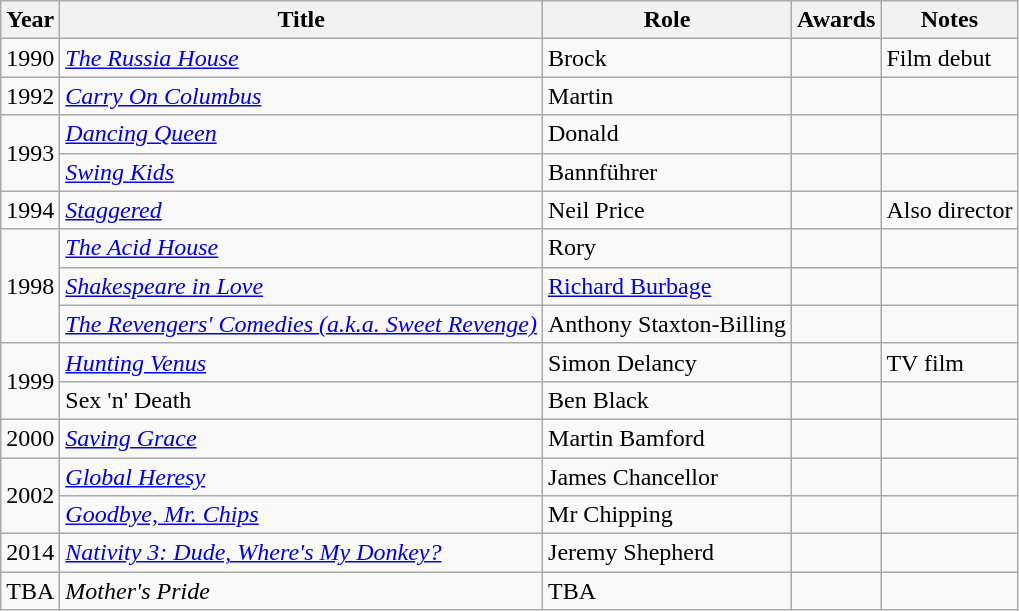<table class="wikitable">
<tr>
<th>Year</th>
<th>Title</th>
<th>Role</th>
<th>Awards</th>
<th>Notes</th>
</tr>
<tr>
<td>1990</td>
<td><em><a href='#'>The Russia House</a></em></td>
<td>Brock</td>
<td></td>
<td>Film debut</td>
</tr>
<tr>
<td>1992</td>
<td><em><a href='#'>Carry On Columbus</a></em></td>
<td>Martin</td>
<td></td>
<td></td>
</tr>
<tr>
<td rowspan="2">1993</td>
<td><em><a href='#'>Dancing Queen</a></em></td>
<td>Donald</td>
<td></td>
<td></td>
</tr>
<tr>
<td><em><a href='#'>Swing Kids</a></em></td>
<td>Bannführer</td>
<td></td>
<td></td>
</tr>
<tr>
<td>1994</td>
<td><em><a href='#'>Staggered</a></em></td>
<td>Neil Price</td>
<td></td>
<td>Also director</td>
</tr>
<tr>
<td rowspan=3>1998</td>
<td><em><a href='#'>The Acid House</a></em></td>
<td>Rory</td>
<td></td>
<td></td>
</tr>
<tr>
<td><em><a href='#'>Shakespeare in Love</a></em></td>
<td><a href='#'>Richard Burbage</a></td>
<td></td>
<td></td>
</tr>
<tr>
<td><em><a href='#'> The Revengers' Comedies (a.k.a. Sweet Revenge)</a></em></td>
<td>Anthony Staxton-Billing</td>
<td></td>
<td></td>
</tr>
<tr>
<td rowspan="2">1999</td>
<td><em><a href='#'>Hunting Venus</a></em></td>
<td>Simon Delancy</td>
<td></td>
<td>TV film</td>
</tr>
<tr>
<td>Sex 'n' Death</td>
<td>Ben Black</td>
<td></td>
<td></td>
</tr>
<tr>
<td>2000</td>
<td><em><a href='#'>Saving Grace</a></em></td>
<td>Martin Bamford</td>
<td></td>
<td></td>
</tr>
<tr>
<td rowspan="2">2002</td>
<td><em><a href='#'>Global Heresy</a></em></td>
<td>James Chancellor</td>
<td></td>
<td></td>
</tr>
<tr>
<td><em><a href='#'>Goodbye, Mr. Chips</a></em></td>
<td>Mr Chipping</td>
<td></td>
<td></td>
</tr>
<tr>
<td>2014</td>
<td><em><a href='#'>Nativity 3: Dude, Where's My Donkey?</a></em></td>
<td>Jeremy Shepherd</td>
<td></td>
<td></td>
</tr>
<tr>
<td>TBA</td>
<td><em>Mother's Pride</em></td>
<td>TBA</td>
<td></td>
<td></td>
</tr>
</table>
